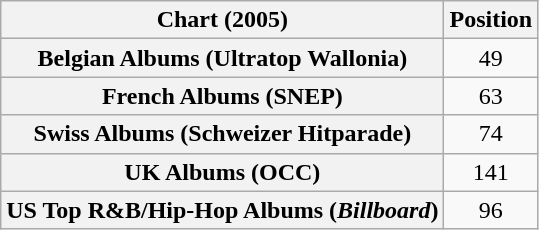<table class="wikitable sortable plainrowheaders">
<tr>
<th>Chart (2005)</th>
<th>Position</th>
</tr>
<tr>
<th scope="row">Belgian Albums (Ultratop Wallonia)</th>
<td style="text-align:center;">49</td>
</tr>
<tr>
<th scope="row">French Albums (SNEP)</th>
<td style="text-align:center;">63</td>
</tr>
<tr>
<th scope="row">Swiss Albums (Schweizer Hitparade)</th>
<td style="text-align:center;">74</td>
</tr>
<tr>
<th scope="row">UK Albums (OCC)</th>
<td style="text-align:center;">141</td>
</tr>
<tr>
<th scope="row">US Top R&B/Hip-Hop Albums (<em>Billboard</em>)</th>
<td style="text-align:center;">96</td>
</tr>
</table>
